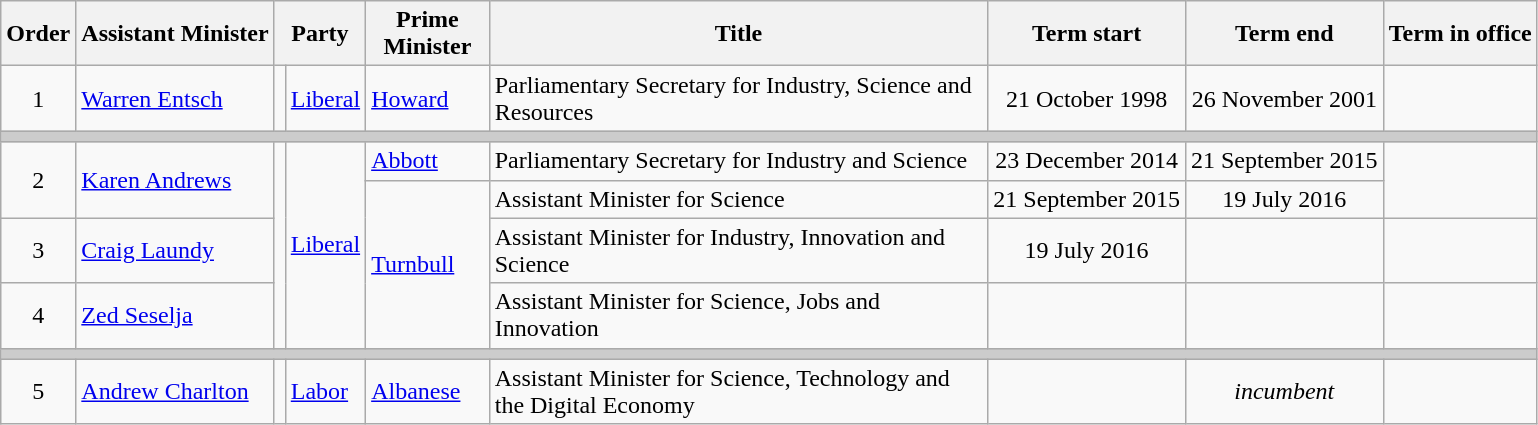<table class="wikitable">
<tr>
<th>Order</th>
<th>Assistant Minister</th>
<th colspan="2">Party</th>
<th width=75>Prime Minister</th>
<th width=325>Title</th>
<th>Term start</th>
<th>Term end</th>
<th>Term in office</th>
</tr>
<tr>
<td align=center>1</td>
<td><a href='#'>Warren Entsch</a></td>
<td></td>
<td><a href='#'>Liberal</a></td>
<td><a href='#'>Howard</a></td>
<td>Parliamentary Secretary for Industry, Science and Resources</td>
<td align=center>21 October 1998</td>
<td align=center>26 November 2001</td>
<td align=right><strong></strong></td>
</tr>
<tr>
<th colspan=9 style="background: #cccccc;"></th>
</tr>
<tr>
<td rowspan=2 align=center>2</td>
<td rowspan=2><a href='#'>Karen Andrews</a></td>
<td rowspan=4 ></td>
<td rowspan=4><a href='#'>Liberal</a></td>
<td><a href='#'>Abbott</a></td>
<td>Parliamentary Secretary for Industry and Science</td>
<td align=center>23 December 2014</td>
<td align=center>21 September 2015</td>
<td rowspan=2 align=right></td>
</tr>
<tr>
<td rowspan=3><a href='#'>Turnbull</a></td>
<td>Assistant Minister for Science</td>
<td align=center>21 September 2015</td>
<td align=center>19 July 2016</td>
</tr>
<tr>
<td align=center>3</td>
<td><a href='#'>Craig Laundy</a></td>
<td>Assistant Minister for Industry, Innovation and Science</td>
<td align=center>19 July 2016</td>
<td align=center></td>
<td align=right></td>
</tr>
<tr>
<td align=center>4</td>
<td><a href='#'>Zed Seselja</a></td>
<td>Assistant Minister for Science, Jobs and Innovation</td>
<td align=center></td>
<td align=center></td>
<td align=right></td>
</tr>
<tr>
<th colspan=9 style="background: #cccccc;"></th>
</tr>
<tr>
<td align=center>5</td>
<td><a href='#'>Andrew Charlton</a></td>
<td></td>
<td><a href='#'>Labor</a></td>
<td><a href='#'>Albanese</a></td>
<td>Assistant Minister for Science, Technology and the Digital Economy</td>
<td align=center></td>
<td align=center><em>incumbent</em></td>
<td align=right></td>
</tr>
</table>
